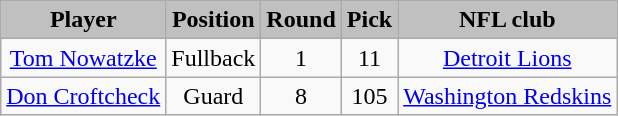<table class="wikitable" style="text-align:center;">
<tr style="background:#C0C0C0;">
<td><strong>Player</strong></td>
<td><strong>Position</strong></td>
<td><strong>Round</strong></td>
<td><strong>Pick</strong></td>
<td><strong>NFL club</strong></td>
</tr>
<tr style="text-align:center;" bgcolor="">
<td><a href='#'>Tom Nowatzke</a></td>
<td>Fullback</td>
<td>1</td>
<td>11</td>
<td><a href='#'>Detroit Lions</a></td>
</tr>
<tr style="text-align:center;" bgcolor="">
<td><a href='#'>Don Croftcheck</a></td>
<td>Guard</td>
<td>8</td>
<td>105</td>
<td><a href='#'>Washington Redskins</a></td>
</tr>
</table>
